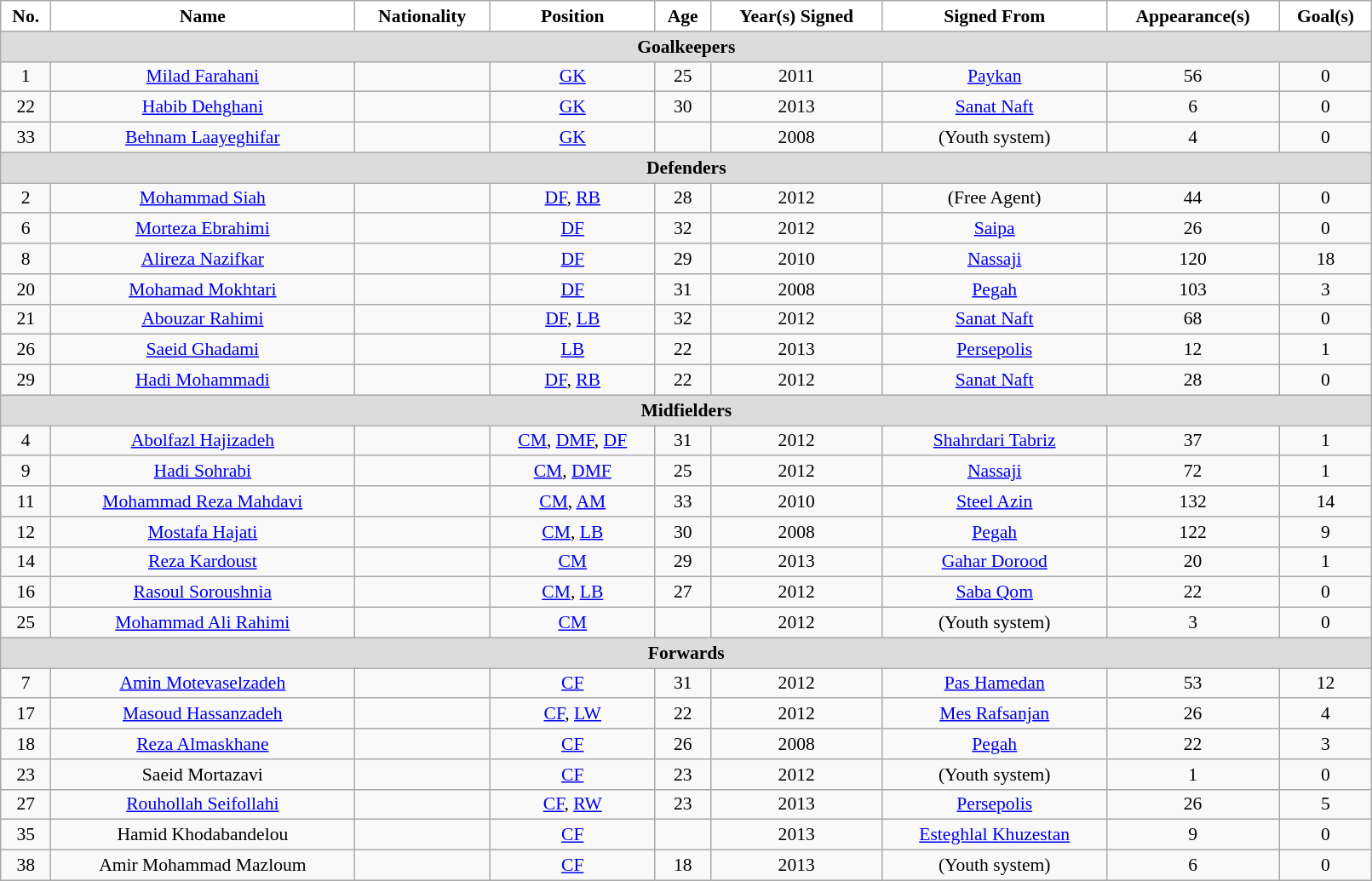<table class="wikitable" style="text-align:center; font-size:90%; width:85%;">
<tr>
<th style="background:#FFFFFF; color:black; text-align:center;">No.</th>
<th style="background:#FFFFFF; color:black; text-align:center;">Name</th>
<th style="background:#FFFFFF; color:black; text-align:center;">Nationality</th>
<th style="background:#FFFFFF; color:black; text-align:center;">Position</th>
<th style="background:#FFFFFF; color:black; text-align:center;">Age</th>
<th style="background:#FFFFFF; color:black; text-align:center;">Year(s) Signed</th>
<th style="background:#FFFFFF; color:black; text-align:center;">Signed From</th>
<th style="background:#FFFFFF; color:black; text-align:center;">Appearance(s)</th>
<th style="background:#FFFFFF; color:black; text-align:center;">Goal(s)</th>
</tr>
<tr>
<th colspan=9 style="background:#dcdcdc; text-align:center;">Goalkeepers</th>
</tr>
<tr>
<td>1</td>
<td><a href='#'>Milad Farahani</a></td>
<td></td>
<td><a href='#'>GK</a></td>
<td>25</td>
<td>2011</td>
<td><a href='#'>Paykan</a></td>
<td>56</td>
<td>0</td>
</tr>
<tr>
<td>22</td>
<td><a href='#'>Habib Dehghani</a></td>
<td></td>
<td><a href='#'>GK</a></td>
<td>30</td>
<td>2013</td>
<td><a href='#'>Sanat Naft</a></td>
<td>6</td>
<td>0</td>
</tr>
<tr>
<td>33</td>
<td><a href='#'>Behnam Laayeghifar</a></td>
<td></td>
<td><a href='#'>GK</a></td>
<td></td>
<td>2008</td>
<td>(Youth system)</td>
<td>4</td>
<td>0</td>
</tr>
<tr>
<th colspan=9 style="background:#dcdcdc; text-align:center;">Defenders</th>
</tr>
<tr>
<td>2</td>
<td><a href='#'>Mohammad Siah</a></td>
<td></td>
<td><a href='#'>DF</a>, <a href='#'>RB</a></td>
<td>28</td>
<td>2012</td>
<td>(Free Agent)</td>
<td>44</td>
<td>0</td>
</tr>
<tr>
<td>6</td>
<td><a href='#'>Morteza Ebrahimi</a></td>
<td></td>
<td><a href='#'>DF</a></td>
<td>32</td>
<td>2012</td>
<td><a href='#'>Saipa</a></td>
<td>26</td>
<td>0</td>
</tr>
<tr>
<td>8</td>
<td><a href='#'>Alireza Nazifkar</a></td>
<td></td>
<td><a href='#'>DF</a></td>
<td>29</td>
<td>2010</td>
<td><a href='#'>Nassaji</a></td>
<td>120</td>
<td>18</td>
</tr>
<tr>
<td>20</td>
<td><a href='#'>Mohamad Mokhtari</a></td>
<td></td>
<td><a href='#'>DF</a></td>
<td>31</td>
<td>2008</td>
<td><a href='#'>Pegah</a></td>
<td>103</td>
<td>3</td>
</tr>
<tr>
<td>21</td>
<td><a href='#'>Abouzar Rahimi</a></td>
<td></td>
<td><a href='#'>DF</a>, <a href='#'>LB</a></td>
<td>32</td>
<td>2012</td>
<td><a href='#'>Sanat Naft</a></td>
<td>68</td>
<td>0</td>
</tr>
<tr>
<td>26</td>
<td><a href='#'>Saeid Ghadami</a></td>
<td></td>
<td><a href='#'>LB</a></td>
<td>22</td>
<td>2013</td>
<td><a href='#'>Persepolis</a></td>
<td>12</td>
<td>1</td>
</tr>
<tr>
<td>29</td>
<td><a href='#'>Hadi Mohammadi</a></td>
<td></td>
<td><a href='#'>DF</a>, <a href='#'>RB</a></td>
<td>22</td>
<td>2012</td>
<td><a href='#'>Sanat Naft</a></td>
<td>28</td>
<td>0</td>
</tr>
<tr>
<th colspan=9 style="background:#dcdcdc; text-align:center;">Midfielders</th>
</tr>
<tr>
<td>4</td>
<td><a href='#'>Abolfazl Hajizadeh</a></td>
<td></td>
<td><a href='#'>CM</a>, <a href='#'>DMF</a>, <a href='#'>DF</a></td>
<td>31</td>
<td>2012</td>
<td><a href='#'>Shahrdari Tabriz</a></td>
<td>37</td>
<td>1</td>
</tr>
<tr>
<td>9</td>
<td><a href='#'>Hadi Sohrabi</a></td>
<td></td>
<td><a href='#'>CM</a>, <a href='#'>DMF</a></td>
<td>25</td>
<td>2012</td>
<td><a href='#'>Nassaji</a></td>
<td>72</td>
<td>1</td>
</tr>
<tr>
<td>11</td>
<td><a href='#'>Mohammad Reza Mahdavi</a></td>
<td></td>
<td><a href='#'>CM</a>, <a href='#'>AM</a></td>
<td>33</td>
<td>2010</td>
<td><a href='#'>Steel Azin</a></td>
<td>132</td>
<td>14</td>
</tr>
<tr>
<td>12</td>
<td><a href='#'>Mostafa Hajati</a></td>
<td></td>
<td><a href='#'>CM</a>, <a href='#'>LB</a></td>
<td>30</td>
<td>2008</td>
<td><a href='#'>Pegah</a></td>
<td>122</td>
<td>9</td>
</tr>
<tr>
<td>14</td>
<td><a href='#'>Reza Kardoust</a></td>
<td></td>
<td><a href='#'>CM</a></td>
<td>29</td>
<td>2013</td>
<td><a href='#'>Gahar Dorood</a></td>
<td>20</td>
<td>1</td>
</tr>
<tr>
<td>16</td>
<td><a href='#'>Rasoul Soroushnia</a></td>
<td></td>
<td><a href='#'>CM</a>, <a href='#'>LB</a></td>
<td>27</td>
<td>2012</td>
<td><a href='#'>Saba Qom</a></td>
<td>22</td>
<td>0</td>
</tr>
<tr>
<td>25</td>
<td><a href='#'>Mohammad Ali Rahimi</a></td>
<td></td>
<td><a href='#'>CM</a></td>
<td></td>
<td>2012</td>
<td>(Youth system)</td>
<td>3</td>
<td>0</td>
</tr>
<tr>
<th colspan=9 style="background:#dcdcdc; text-align:center;">Forwards</th>
</tr>
<tr>
<td>7</td>
<td><a href='#'>Amin Motevaselzadeh</a></td>
<td></td>
<td><a href='#'>CF</a></td>
<td>31</td>
<td>2012</td>
<td><a href='#'>Pas Hamedan</a></td>
<td>53</td>
<td>12</td>
</tr>
<tr>
<td>17</td>
<td><a href='#'>Masoud Hassanzadeh</a></td>
<td></td>
<td><a href='#'>CF</a>, <a href='#'>LW</a></td>
<td>22</td>
<td>2012</td>
<td><a href='#'>Mes Rafsanjan</a></td>
<td>26</td>
<td>4</td>
</tr>
<tr>
<td>18</td>
<td><a href='#'>Reza Almaskhane</a></td>
<td></td>
<td><a href='#'>CF</a></td>
<td>26</td>
<td>2008</td>
<td><a href='#'>Pegah</a></td>
<td>22</td>
<td>3</td>
</tr>
<tr>
<td>23</td>
<td>Saeid Mortazavi</td>
<td></td>
<td><a href='#'>CF</a></td>
<td>23</td>
<td>2012</td>
<td>(Youth system)</td>
<td>1</td>
<td>0</td>
</tr>
<tr>
<td>27</td>
<td><a href='#'>Rouhollah Seifollahi</a></td>
<td></td>
<td><a href='#'>CF</a>, <a href='#'>RW</a></td>
<td>23</td>
<td>2013</td>
<td><a href='#'>Persepolis</a></td>
<td>26</td>
<td>5</td>
</tr>
<tr>
<td>35</td>
<td>Hamid Khodabandelou</td>
<td></td>
<td><a href='#'>CF</a></td>
<td></td>
<td>2013</td>
<td><a href='#'>Esteghlal Khuzestan</a></td>
<td>9</td>
<td>0</td>
</tr>
<tr>
<td>38</td>
<td>Amir Mohammad Mazloum</td>
<td></td>
<td><a href='#'>CF</a></td>
<td>18</td>
<td>2013</td>
<td>(Youth system)</td>
<td>6</td>
<td>0</td>
</tr>
</table>
